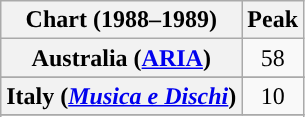<table class="wikitable plainrowheaders sortable" style="text-align:center">
<tr>
<th scope="col">Chart (1988–1989)</th>
<th scope="col">Peak</th>
</tr>
<tr>
<th scope="row">Australia (<a href='#'>ARIA</a>)</th>
<td>58</td>
</tr>
<tr>
</tr>
<tr>
<th scope="row">Italy (<em><a href='#'>Musica e Dischi</a></em>)</th>
<td>10</td>
</tr>
<tr>
</tr>
<tr>
</tr>
<tr>
</tr>
</table>
